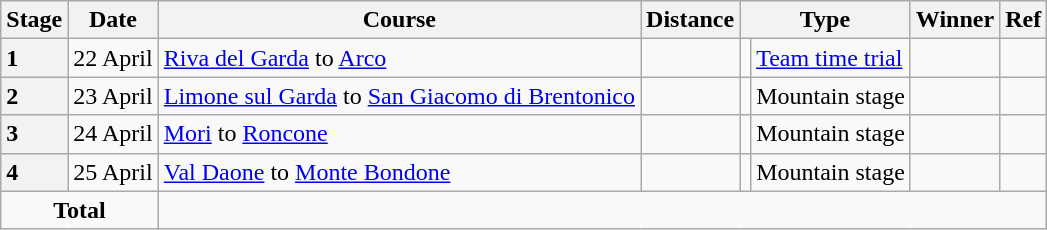<table class="wikitable">
<tr>
<th>Stage</th>
<th>Date</th>
<th>Course</th>
<th>Distance</th>
<th colspan="2">Type</th>
<th>Winner</th>
<th>Ref</th>
</tr>
<tr>
<th style="text-align:left">1</th>
<td align=right>22 April</td>
<td><a href='#'>Riva del Garda</a> to <a href='#'>Arco</a></td>
<td style="text-align:center;"></td>
<td></td>
<td><a href='#'>Team time trial</a></td>
<td></td>
<td></td>
</tr>
<tr>
<th style="text-align:left">2</th>
<td align=right>23 April</td>
<td><a href='#'>Limone sul Garda</a> to <a href='#'>San Giacomo di Brentonico</a></td>
<td style="text-align:center;"></td>
<td></td>
<td>Mountain stage</td>
<td></td>
<td></td>
</tr>
<tr>
<th style="text-align:left">3</th>
<td align=right>24 April</td>
<td><a href='#'>Mori</a> to <a href='#'>Roncone</a></td>
<td style="text-align:center;"></td>
<td></td>
<td>Mountain stage</td>
<td></td>
<td></td>
</tr>
<tr>
<th style="text-align:left">4</th>
<td align=right>25 April</td>
<td><a href='#'>Val Daone</a> to <a href='#'>Monte Bondone</a></td>
<td style="text-align:center;"></td>
<td></td>
<td>Mountain stage</td>
<td></td>
<td></td>
</tr>
<tr>
<td colspan="2" style="text-align:center;"><strong>Total</strong></td>
<td colspan="6" style="text-align:center;"></td>
</tr>
</table>
